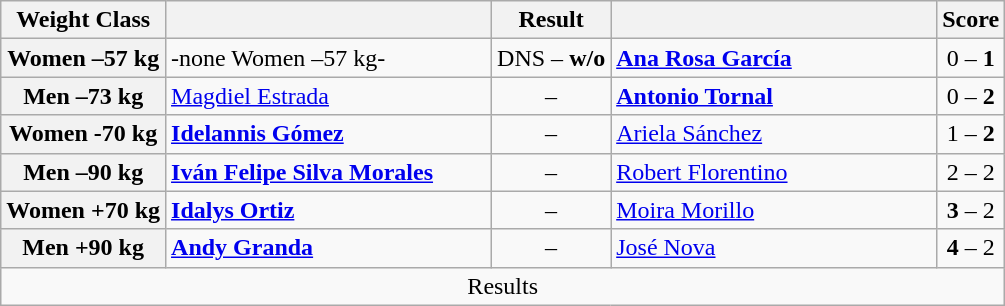<table class="wikitable">
<tr>
<th>Weight Class</th>
<th style="width:210px;"></th>
<th>Result</th>
<th style="width:210px;"></th>
<th>Score</th>
</tr>
<tr>
<th>Women –57 kg</th>
<td>-none Women –57 kg-</td>
<td align=center>DNS – <strong>w/o</strong></td>
<td><strong><a href='#'>Ana Rosa García</a></strong></td>
<td align=center>0 – <strong>1</strong></td>
</tr>
<tr>
<th>Men –73 kg</th>
<td><a href='#'>Magdiel Estrada</a></td>
<td align=center> – <strong></strong></td>
<td><strong><a href='#'>Antonio Tornal</a></strong></td>
<td align=center>0 – <strong>2</strong></td>
</tr>
<tr>
<th>Women -70 kg</th>
<td><strong><a href='#'>Idelannis Gómez</a></strong></td>
<td align=center><strong></strong> – </td>
<td><a href='#'>Ariela Sánchez</a></td>
<td align=center>1 – <strong>2</strong></td>
</tr>
<tr>
<th>Men –90 kg</th>
<td><strong><a href='#'>Iván Felipe Silva Morales</a></strong></td>
<td align=center><strong></strong> – </td>
<td><a href='#'>Robert Florentino</a></td>
<td align=center>2 – 2</td>
</tr>
<tr>
<th>Women +70 kg</th>
<td><strong><a href='#'>Idalys Ortiz</a></strong></td>
<td align=center><strong></strong> – </td>
<td><a href='#'>Moira Morillo</a></td>
<td align=center><strong>3</strong> – 2</td>
</tr>
<tr>
<th>Men +90 kg</th>
<td><strong><a href='#'>Andy Granda</a></strong></td>
<td align=center><strong></strong> – </td>
<td><a href='#'>José Nova</a></td>
<td align=center><strong>4</strong> – 2</td>
</tr>
<tr>
<td align=center colspan=5>Results</td>
</tr>
</table>
